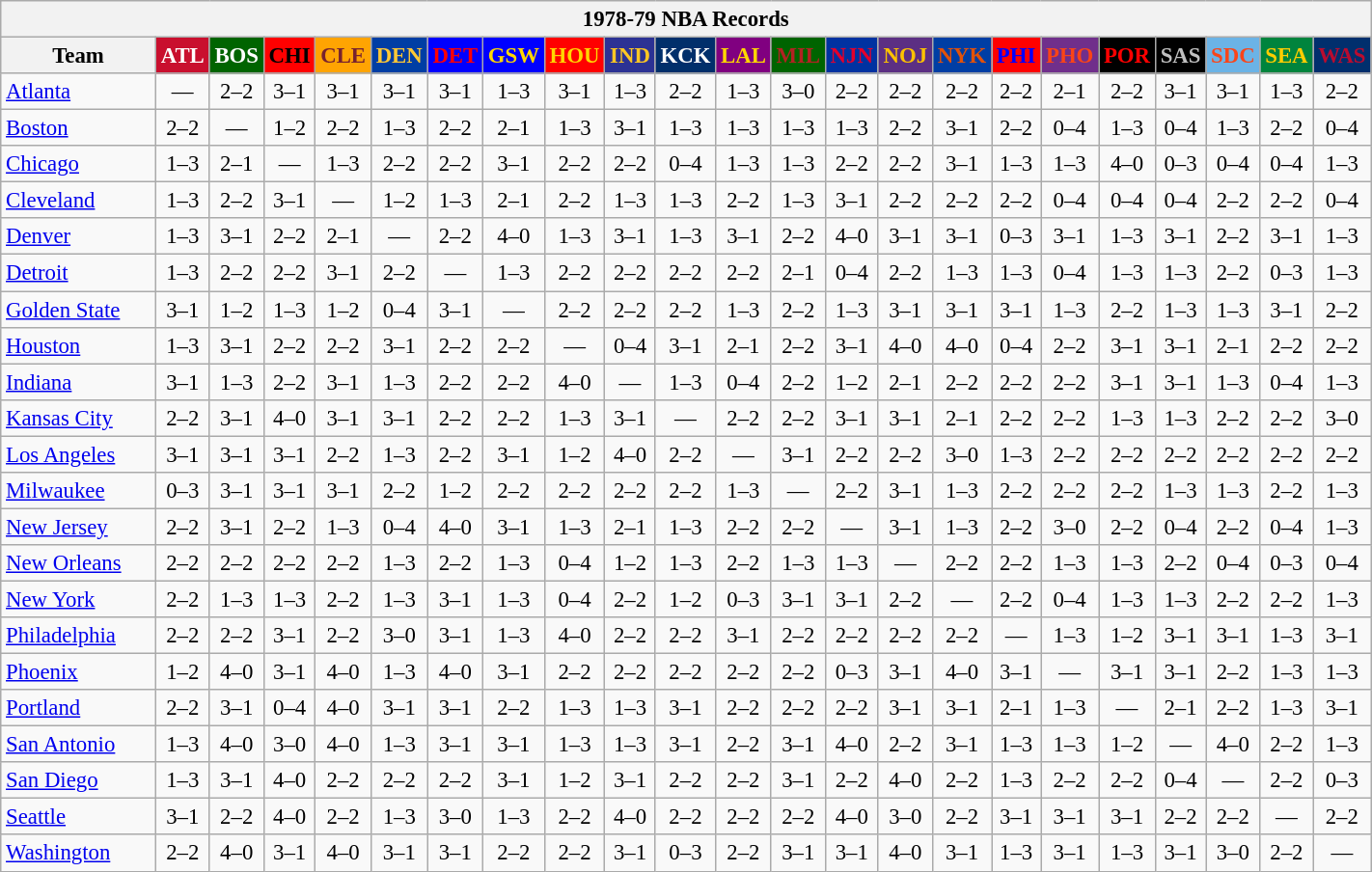<table class="wikitable" style="font-size:95%; text-align:center;">
<tr>
<th colspan=23>1978-79 NBA Records</th>
</tr>
<tr>
<th width=100>Team</th>
<th style="background:#C90F2E;color:#FFFFFF;width=35">ATL</th>
<th style="background:#006400;color:#FFFFFF;width=35">BOS</th>
<th style="background:#FF0000;color:#000000;width=35">CHI</th>
<th style="background:#FFA402;color:#77222F;width=35">CLE</th>
<th style="background:#003EA4;color:#FDC835;width=35">DEN</th>
<th style="background:#0000FF;color:#FF0000;width=35">DET</th>
<th style="background:#0000FF;color:#FFD700;width=35">GSW</th>
<th style="background:#FF0000;color:#FFD700;width=35">HOU</th>
<th style="background:#2C3294;color:#FCC624;width=35">IND</th>
<th style="background:#012F6B;color:#FFFFFF;width=35">KCK</th>
<th style="background:#800080;color:#FFD700;width=35">LAL</th>
<th style="background:#006400;color:#B22222;width=35">MIL</th>
<th style="background:#0032A1;color:#E5002B;width=35">NJN</th>
<th style="background:#5C2F83;color:#FCC200;width=35">NOJ</th>
<th style="background:#003EA4;color:#E35208;width=35">NYK</th>
<th style="background:#FF0000;color:#0000FF;width=35">PHI</th>
<th style="background:#702F8B;color:#FA4417;width=35">PHO</th>
<th style="background:#000000;color:#FF0000;width=35">POR</th>
<th style="background:#000000;color:#C0C0C0;width=35">SAS</th>
<th style="background:#6BB3E6;color:#FA4518;width=35">SDC</th>
<th style="background:#00843D;color:#FFCD01;width=35">SEA</th>
<th style="background:#012F6D;color:#BA0C2F;width=35">WAS</th>
</tr>
<tr>
<td style="text-align:left;"><a href='#'>Atlanta</a></td>
<td>—</td>
<td>2–2</td>
<td>3–1</td>
<td>3–1</td>
<td>3–1</td>
<td>3–1</td>
<td>1–3</td>
<td>3–1</td>
<td>1–3</td>
<td>2–2</td>
<td>1–3</td>
<td>3–0</td>
<td>2–2</td>
<td>2–2</td>
<td>2–2</td>
<td>2–2</td>
<td>2–1</td>
<td>2–2</td>
<td>3–1</td>
<td>3–1</td>
<td>1–3</td>
<td>2–2</td>
</tr>
<tr>
<td style="text-align:left;"><a href='#'>Boston</a></td>
<td>2–2</td>
<td>—</td>
<td>1–2</td>
<td>2–2</td>
<td>1–3</td>
<td>2–2</td>
<td>2–1</td>
<td>1–3</td>
<td>3–1</td>
<td>1–3</td>
<td>1–3</td>
<td>1–3</td>
<td>1–3</td>
<td>2–2</td>
<td>3–1</td>
<td>2–2</td>
<td>0–4</td>
<td>1–3</td>
<td>0–4</td>
<td>1–3</td>
<td>2–2</td>
<td>0–4</td>
</tr>
<tr>
<td style="text-align:left;"><a href='#'>Chicago</a></td>
<td>1–3</td>
<td>2–1</td>
<td>—</td>
<td>1–3</td>
<td>2–2</td>
<td>2–2</td>
<td>3–1</td>
<td>2–2</td>
<td>2–2</td>
<td>0–4</td>
<td>1–3</td>
<td>1–3</td>
<td>2–2</td>
<td>2–2</td>
<td>3–1</td>
<td>1–3</td>
<td>1–3</td>
<td>4–0</td>
<td>0–3</td>
<td>0–4</td>
<td>0–4</td>
<td>1–3</td>
</tr>
<tr>
<td style="text-align:left;"><a href='#'>Cleveland</a></td>
<td>1–3</td>
<td>2–2</td>
<td>3–1</td>
<td>—</td>
<td>1–2</td>
<td>1–3</td>
<td>2–1</td>
<td>2–2</td>
<td>1–3</td>
<td>1–3</td>
<td>2–2</td>
<td>1–3</td>
<td>3–1</td>
<td>2–2</td>
<td>2–2</td>
<td>2–2</td>
<td>0–4</td>
<td>0–4</td>
<td>0–4</td>
<td>2–2</td>
<td>2–2</td>
<td>0–4</td>
</tr>
<tr>
<td style="text-align:left;"><a href='#'>Denver</a></td>
<td>1–3</td>
<td>3–1</td>
<td>2–2</td>
<td>2–1</td>
<td>—</td>
<td>2–2</td>
<td>4–0</td>
<td>1–3</td>
<td>3–1</td>
<td>1–3</td>
<td>3–1</td>
<td>2–2</td>
<td>4–0</td>
<td>3–1</td>
<td>3–1</td>
<td>0–3</td>
<td>3–1</td>
<td>1–3</td>
<td>3–1</td>
<td>2–2</td>
<td>3–1</td>
<td>1–3</td>
</tr>
<tr>
<td style="text-align:left;"><a href='#'>Detroit</a></td>
<td>1–3</td>
<td>2–2</td>
<td>2–2</td>
<td>3–1</td>
<td>2–2</td>
<td>—</td>
<td>1–3</td>
<td>2–2</td>
<td>2–2</td>
<td>2–2</td>
<td>2–2</td>
<td>2–1</td>
<td>0–4</td>
<td>2–2</td>
<td>1–3</td>
<td>1–3</td>
<td>0–4</td>
<td>1–3</td>
<td>1–3</td>
<td>2–2</td>
<td>0–3</td>
<td>1–3</td>
</tr>
<tr>
<td style="text-align:left;"><a href='#'>Golden State</a></td>
<td>3–1</td>
<td>1–2</td>
<td>1–3</td>
<td>1–2</td>
<td>0–4</td>
<td>3–1</td>
<td>—</td>
<td>2–2</td>
<td>2–2</td>
<td>2–2</td>
<td>1–3</td>
<td>2–2</td>
<td>1–3</td>
<td>3–1</td>
<td>3–1</td>
<td>3–1</td>
<td>1–3</td>
<td>2–2</td>
<td>1–3</td>
<td>1–3</td>
<td>3–1</td>
<td>2–2</td>
</tr>
<tr>
<td style="text-align:left;"><a href='#'>Houston</a></td>
<td>1–3</td>
<td>3–1</td>
<td>2–2</td>
<td>2–2</td>
<td>3–1</td>
<td>2–2</td>
<td>2–2</td>
<td>—</td>
<td>0–4</td>
<td>3–1</td>
<td>2–1</td>
<td>2–2</td>
<td>3–1</td>
<td>4–0</td>
<td>4–0</td>
<td>0–4</td>
<td>2–2</td>
<td>3–1</td>
<td>3–1</td>
<td>2–1</td>
<td>2–2</td>
<td>2–2</td>
</tr>
<tr>
<td style="text-align:left;"><a href='#'>Indiana</a></td>
<td>3–1</td>
<td>1–3</td>
<td>2–2</td>
<td>3–1</td>
<td>1–3</td>
<td>2–2</td>
<td>2–2</td>
<td>4–0</td>
<td>—</td>
<td>1–3</td>
<td>0–4</td>
<td>2–2</td>
<td>1–2</td>
<td>2–1</td>
<td>2–2</td>
<td>2–2</td>
<td>2–2</td>
<td>3–1</td>
<td>3–1</td>
<td>1–3</td>
<td>0–4</td>
<td>1–3</td>
</tr>
<tr>
<td style="text-align:left;"><a href='#'>Kansas City</a></td>
<td>2–2</td>
<td>3–1</td>
<td>4–0</td>
<td>3–1</td>
<td>3–1</td>
<td>2–2</td>
<td>2–2</td>
<td>1–3</td>
<td>3–1</td>
<td>—</td>
<td>2–2</td>
<td>2–2</td>
<td>3–1</td>
<td>3–1</td>
<td>2–1</td>
<td>2–2</td>
<td>2–2</td>
<td>1–3</td>
<td>1–3</td>
<td>2–2</td>
<td>2–2</td>
<td>3–0</td>
</tr>
<tr>
<td style="text-align:left;"><a href='#'>Los Angeles</a></td>
<td>3–1</td>
<td>3–1</td>
<td>3–1</td>
<td>2–2</td>
<td>1–3</td>
<td>2–2</td>
<td>3–1</td>
<td>1–2</td>
<td>4–0</td>
<td>2–2</td>
<td>—</td>
<td>3–1</td>
<td>2–2</td>
<td>2–2</td>
<td>3–0</td>
<td>1–3</td>
<td>2–2</td>
<td>2–2</td>
<td>2–2</td>
<td>2–2</td>
<td>2–2</td>
<td>2–2</td>
</tr>
<tr>
<td style="text-align:left;"><a href='#'>Milwaukee</a></td>
<td>0–3</td>
<td>3–1</td>
<td>3–1</td>
<td>3–1</td>
<td>2–2</td>
<td>1–2</td>
<td>2–2</td>
<td>2–2</td>
<td>2–2</td>
<td>2–2</td>
<td>1–3</td>
<td>—</td>
<td>2–2</td>
<td>3–1</td>
<td>1–3</td>
<td>2–2</td>
<td>2–2</td>
<td>2–2</td>
<td>1–3</td>
<td>1–3</td>
<td>2–2</td>
<td>1–3</td>
</tr>
<tr>
<td style="text-align:left;"><a href='#'>New Jersey</a></td>
<td>2–2</td>
<td>3–1</td>
<td>2–2</td>
<td>1–3</td>
<td>0–4</td>
<td>4–0</td>
<td>3–1</td>
<td>1–3</td>
<td>2–1</td>
<td>1–3</td>
<td>2–2</td>
<td>2–2</td>
<td>—</td>
<td>3–1</td>
<td>1–3</td>
<td>2–2</td>
<td>3–0</td>
<td>2–2</td>
<td>0–4</td>
<td>2–2</td>
<td>0–4</td>
<td>1–3</td>
</tr>
<tr>
<td style="text-align:left;"><a href='#'>New Orleans</a></td>
<td>2–2</td>
<td>2–2</td>
<td>2–2</td>
<td>2–2</td>
<td>1–3</td>
<td>2–2</td>
<td>1–3</td>
<td>0–4</td>
<td>1–2</td>
<td>1–3</td>
<td>2–2</td>
<td>1–3</td>
<td>1–3</td>
<td>—</td>
<td>2–2</td>
<td>2–2</td>
<td>1–3</td>
<td>1–3</td>
<td>2–2</td>
<td>0–4</td>
<td>0–3</td>
<td>0–4</td>
</tr>
<tr>
<td style="text-align:left;"><a href='#'>New York</a></td>
<td>2–2</td>
<td>1–3</td>
<td>1–3</td>
<td>2–2</td>
<td>1–3</td>
<td>3–1</td>
<td>1–3</td>
<td>0–4</td>
<td>2–2</td>
<td>1–2</td>
<td>0–3</td>
<td>3–1</td>
<td>3–1</td>
<td>2–2</td>
<td>—</td>
<td>2–2</td>
<td>0–4</td>
<td>1–3</td>
<td>1–3</td>
<td>2–2</td>
<td>2–2</td>
<td>1–3</td>
</tr>
<tr>
<td style="text-align:left;"><a href='#'>Philadelphia</a></td>
<td>2–2</td>
<td>2–2</td>
<td>3–1</td>
<td>2–2</td>
<td>3–0</td>
<td>3–1</td>
<td>1–3</td>
<td>4–0</td>
<td>2–2</td>
<td>2–2</td>
<td>3–1</td>
<td>2–2</td>
<td>2–2</td>
<td>2–2</td>
<td>2–2</td>
<td>—</td>
<td>1–3</td>
<td>1–2</td>
<td>3–1</td>
<td>3–1</td>
<td>1–3</td>
<td>3–1</td>
</tr>
<tr>
<td style="text-align:left;"><a href='#'>Phoenix</a></td>
<td>1–2</td>
<td>4–0</td>
<td>3–1</td>
<td>4–0</td>
<td>1–3</td>
<td>4–0</td>
<td>3–1</td>
<td>2–2</td>
<td>2–2</td>
<td>2–2</td>
<td>2–2</td>
<td>2–2</td>
<td>0–3</td>
<td>3–1</td>
<td>4–0</td>
<td>3–1</td>
<td>—</td>
<td>3–1</td>
<td>3–1</td>
<td>2–2</td>
<td>1–3</td>
<td>1–3</td>
</tr>
<tr>
<td style="text-align:left;"><a href='#'>Portland</a></td>
<td>2–2</td>
<td>3–1</td>
<td>0–4</td>
<td>4–0</td>
<td>3–1</td>
<td>3–1</td>
<td>2–2</td>
<td>1–3</td>
<td>1–3</td>
<td>3–1</td>
<td>2–2</td>
<td>2–2</td>
<td>2–2</td>
<td>3–1</td>
<td>3–1</td>
<td>2–1</td>
<td>1–3</td>
<td>—</td>
<td>2–1</td>
<td>2–2</td>
<td>1–3</td>
<td>3–1</td>
</tr>
<tr>
<td style="text-align:left;"><a href='#'>San Antonio</a></td>
<td>1–3</td>
<td>4–0</td>
<td>3–0</td>
<td>4–0</td>
<td>1–3</td>
<td>3–1</td>
<td>3–1</td>
<td>1–3</td>
<td>1–3</td>
<td>3–1</td>
<td>2–2</td>
<td>3–1</td>
<td>4–0</td>
<td>2–2</td>
<td>3–1</td>
<td>1–3</td>
<td>1–3</td>
<td>1–2</td>
<td>—</td>
<td>4–0</td>
<td>2–2</td>
<td>1–3</td>
</tr>
<tr>
<td style="text-align:left;"><a href='#'>San Diego</a></td>
<td>1–3</td>
<td>3–1</td>
<td>4–0</td>
<td>2–2</td>
<td>2–2</td>
<td>2–2</td>
<td>3–1</td>
<td>1–2</td>
<td>3–1</td>
<td>2–2</td>
<td>2–2</td>
<td>3–1</td>
<td>2–2</td>
<td>4–0</td>
<td>2–2</td>
<td>1–3</td>
<td>2–2</td>
<td>2–2</td>
<td>0–4</td>
<td>—</td>
<td>2–2</td>
<td>0–3</td>
</tr>
<tr>
<td style="text-align:left;"><a href='#'>Seattle</a></td>
<td>3–1</td>
<td>2–2</td>
<td>4–0</td>
<td>2–2</td>
<td>1–3</td>
<td>3–0</td>
<td>1–3</td>
<td>2–2</td>
<td>4–0</td>
<td>2–2</td>
<td>2–2</td>
<td>2–2</td>
<td>4–0</td>
<td>3–0</td>
<td>2–2</td>
<td>3–1</td>
<td>3–1</td>
<td>3–1</td>
<td>2–2</td>
<td>2–2</td>
<td>—</td>
<td>2–2</td>
</tr>
<tr>
<td style="text-align:left;"><a href='#'>Washington</a></td>
<td>2–2</td>
<td>4–0</td>
<td>3–1</td>
<td>4–0</td>
<td>3–1</td>
<td>3–1</td>
<td>2–2</td>
<td>2–2</td>
<td>3–1</td>
<td>0–3</td>
<td>2–2</td>
<td>3–1</td>
<td>3–1</td>
<td>4–0</td>
<td>3–1</td>
<td>1–3</td>
<td>3–1</td>
<td>1–3</td>
<td>3–1</td>
<td>3–0</td>
<td>2–2</td>
<td>—</td>
</tr>
</table>
